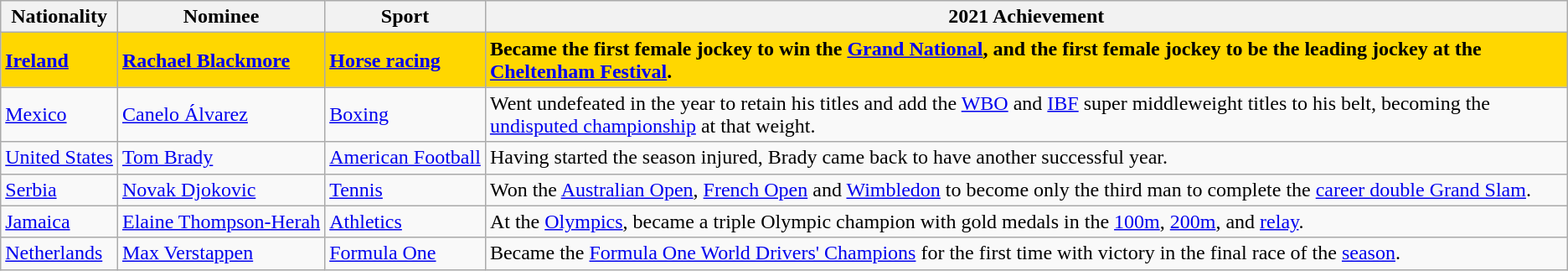<table class="wikitable">
<tr>
<th>Nationality</th>
<th>Nominee</th>
<th>Sport</th>
<th>2021 Achievement</th>
</tr>
<tr style="font-weight:bold; background:gold;">
<td nowrap><a href='#'>Ireland</a></td>
<td nowrap><a href='#'>Rachael Blackmore</a></td>
<td nowrap><a href='#'>Horse racing</a></td>
<td>Became the first female jockey to win the <a href='#'>Grand National</a>, and the first female jockey to be the leading jockey at the <a href='#'>Cheltenham Festival</a>.</td>
</tr>
<tr>
<td nowrap><a href='#'>Mexico</a></td>
<td nowrap><a href='#'>Canelo Álvarez</a></td>
<td nowrap><a href='#'>Boxing</a></td>
<td>Went undefeated in the year to retain his titles and add the <a href='#'>WBO</a> and <a href='#'>IBF</a> super middleweight titles to his belt, becoming the <a href='#'>undisputed championship</a> at that weight.</td>
</tr>
<tr>
<td nowrap><a href='#'>United States</a></td>
<td nowrap><a href='#'>Tom Brady</a></td>
<td nowrap><a href='#'>American Football</a></td>
<td>Having started the season injured, Brady came back to have another successful year.</td>
</tr>
<tr>
<td nowrap><a href='#'>Serbia</a></td>
<td nowrap><a href='#'>Novak Djokovic</a></td>
<td nowrap><a href='#'>Tennis</a></td>
<td>Won the <a href='#'>Australian Open</a>, <a href='#'>French Open</a> and <a href='#'>Wimbledon</a> to become only the third man to complete the <a href='#'>career double Grand Slam</a>.</td>
</tr>
<tr>
<td nowrap><a href='#'>Jamaica</a></td>
<td nowrap><a href='#'>Elaine Thompson-Herah</a></td>
<td nowrap><a href='#'>Athletics</a></td>
<td>At the <a href='#'>Olympics</a>, became a triple Olympic champion with gold medals in the <a href='#'>100m</a>, <a href='#'>200m</a>, and <a href='#'> relay</a>.</td>
</tr>
<tr>
<td nowrap><a href='#'>Netherlands</a></td>
<td nowrap><a href='#'>Max Verstappen</a></td>
<td nowrap><a href='#'>Formula One</a></td>
<td>Became the <a href='#'>Formula One World Drivers' Champions</a>  for the first time with victory in the final race of the <a href='#'>season</a>.</td>
</tr>
</table>
